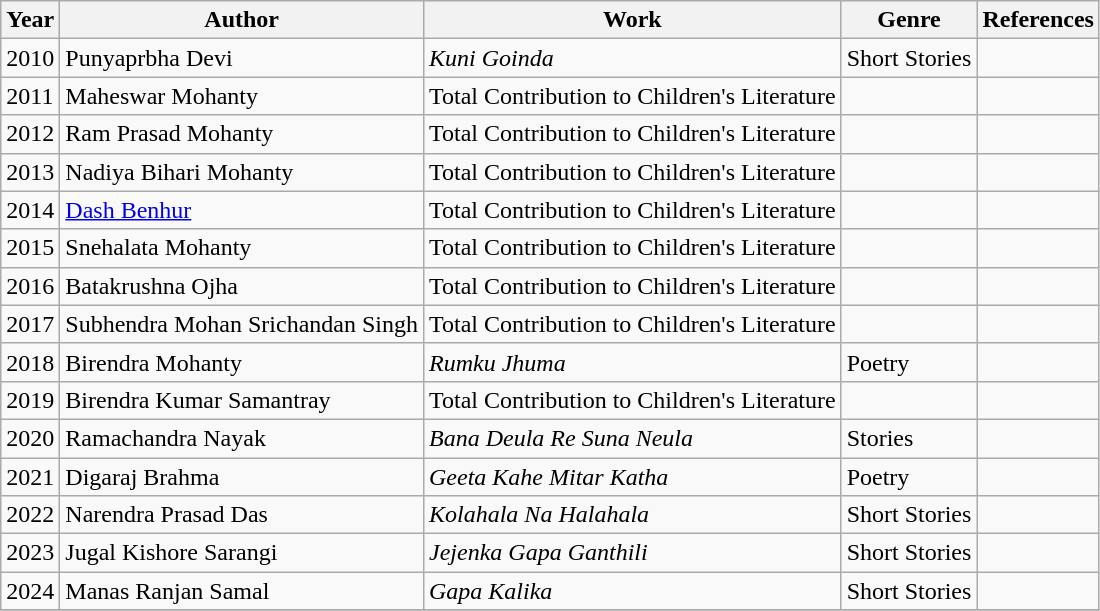<table class="wikitable sortable">
<tr>
<th>Year</th>
<th>Author</th>
<th>Work</th>
<th>Genre</th>
<th class="unsortable">References</th>
</tr>
<tr>
<td>2010</td>
<td>Punyaprbha Devi</td>
<td><em>Kuni Goinda</em></td>
<td>Short Stories</td>
<td></td>
</tr>
<tr>
<td>2011</td>
<td>Maheswar Mohanty</td>
<td>Total Contribution to Children's Literature</td>
<td></td>
<td></td>
</tr>
<tr>
<td>2012</td>
<td>Ram Prasad Mohanty</td>
<td>Total Contribution to Children's Literature</td>
<td></td>
<td></td>
</tr>
<tr>
<td>2013</td>
<td>Nadiya Bihari Mohanty</td>
<td>Total Contribution to Children's Literature</td>
<td></td>
<td></td>
</tr>
<tr>
<td>2014</td>
<td><a href='#'>Dash Benhur</a></td>
<td>Total Contribution to Children's Literature</td>
<td></td>
<td></td>
</tr>
<tr>
<td>2015</td>
<td>Snehalata Mohanty</td>
<td>Total Contribution to Children's Literature</td>
<td></td>
<td></td>
</tr>
<tr>
<td>2016</td>
<td>Batakrushna Ojha</td>
<td>Total Contribution to Children's Literature</td>
<td></td>
<td></td>
</tr>
<tr>
<td>2017</td>
<td>Subhendra Mohan Srichandan Singh</td>
<td>Total Contribution to Children's Literature</td>
<td></td>
<td></td>
</tr>
<tr>
<td>2018</td>
<td>Birendra Mohanty</td>
<td><em>Rumku Jhuma</em></td>
<td>Poetry</td>
<td></td>
</tr>
<tr>
<td>2019</td>
<td>Birendra Kumar Samantray</td>
<td>Total Contribution to Children's Literature</td>
<td></td>
<td></td>
</tr>
<tr>
<td>2020</td>
<td>Ramachandra Nayak</td>
<td><em>Bana Deula Re Suna Neula</em></td>
<td>Stories</td>
<td></td>
</tr>
<tr>
<td>2021</td>
<td>Digaraj Brahma</td>
<td><em>Geeta Kahe Mitar Katha</em></td>
<td>Poetry</td>
<td></td>
</tr>
<tr>
<td>2022</td>
<td>Narendra Prasad Das</td>
<td><em>Kolahala Na Halahala</em></td>
<td>Short Stories</td>
<td></td>
</tr>
<tr>
<td>2023</td>
<td>Jugal Kishore Sarangi</td>
<td><em>Jejenka Gapa Ganthili</em></td>
<td>Short Stories</td>
<td></td>
</tr>
<tr>
<td>2024</td>
<td>Manas Ranjan Samal</td>
<td><em>Gapa Kalika</em></td>
<td>Short Stories</td>
<td></td>
</tr>
<tr>
</tr>
</table>
